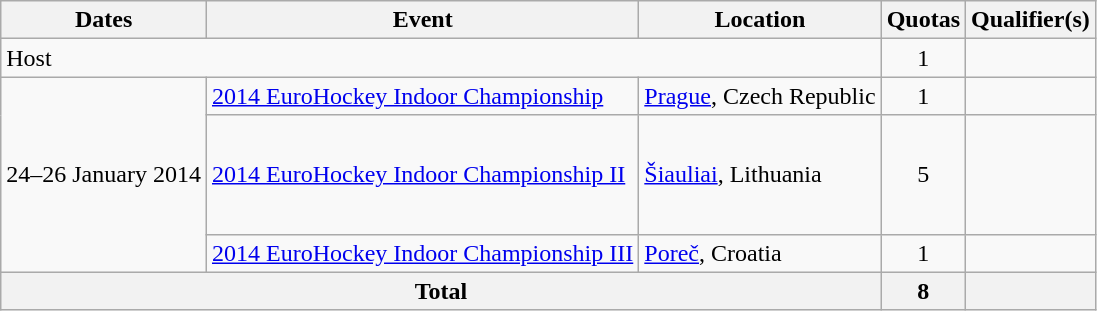<table class=wikitable>
<tr>
<th>Dates</th>
<th>Event</th>
<th>Location</th>
<th>Quotas</th>
<th>Qualifier(s)</th>
</tr>
<tr>
<td colspan=3>Host</td>
<td style="text-align: center;">1</td>
<td></td>
</tr>
<tr>
<td rowspan=3>24–26 January 2014</td>
<td><a href='#'>2014 EuroHockey Indoor Championship</a></td>
<td><a href='#'>Prague</a>, Czech Republic</td>
<td style="text-align: center;">1</td>
<td></td>
</tr>
<tr>
<td><a href='#'>2014 EuroHockey Indoor Championship II</a></td>
<td><a href='#'>Šiauliai</a>, Lithuania</td>
<td style="text-align: center;">5</td>
<td><br><br><br><br></td>
</tr>
<tr>
<td><a href='#'>2014 EuroHockey Indoor Championship III</a></td>
<td><a href='#'>Poreč</a>, Croatia</td>
<td style="text-align: center;">1</td>
<td></td>
</tr>
<tr>
<th colspan="3">Total</th>
<th>8</th>
<th></th>
</tr>
</table>
